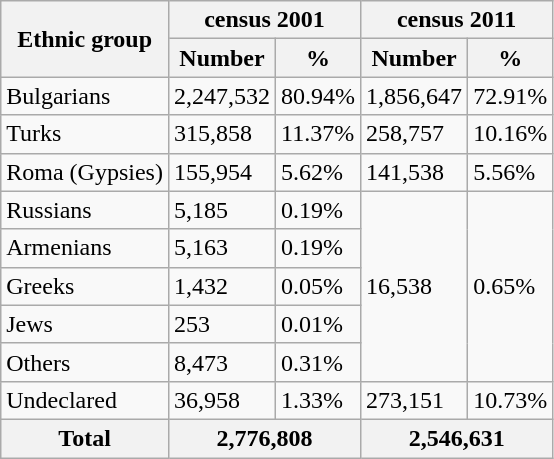<table class="wikitable">
<tr>
<th rowspan="2">Ethnic group</th>
<th colspan="2">census 2001</th>
<th colspan="2">census 2011</th>
</tr>
<tr>
<th>Number</th>
<th>%</th>
<th>Number</th>
<th>%</th>
</tr>
<tr>
<td>Bulgarians</td>
<td>2,247,532</td>
<td>80.94%</td>
<td>1,856,647</td>
<td>72.91%</td>
</tr>
<tr>
<td>Turks</td>
<td>315,858</td>
<td>11.37%</td>
<td>258,757</td>
<td>10.16%</td>
</tr>
<tr>
<td>Roma (Gypsies)</td>
<td>155,954</td>
<td>5.62%</td>
<td>141,538</td>
<td>5.56%</td>
</tr>
<tr>
<td>Russians</td>
<td>5,185</td>
<td>0.19%</td>
<td rowspan="5">16,538</td>
<td rowspan="5">0.65%</td>
</tr>
<tr>
<td>Armenians</td>
<td>5,163</td>
<td>0.19%</td>
</tr>
<tr>
<td>Greeks</td>
<td>1,432</td>
<td>0.05%</td>
</tr>
<tr>
<td>Jews</td>
<td>253</td>
<td>0.01%</td>
</tr>
<tr>
<td>Others</td>
<td>8,473</td>
<td>0.31%</td>
</tr>
<tr>
<td>Undeclared</td>
<td>36,958</td>
<td>1.33%</td>
<td>273,151</td>
<td>10.73%</td>
</tr>
<tr>
<th>Total</th>
<th colspan="2">2,776,808</th>
<th colspan="2">2,546,631</th>
</tr>
</table>
